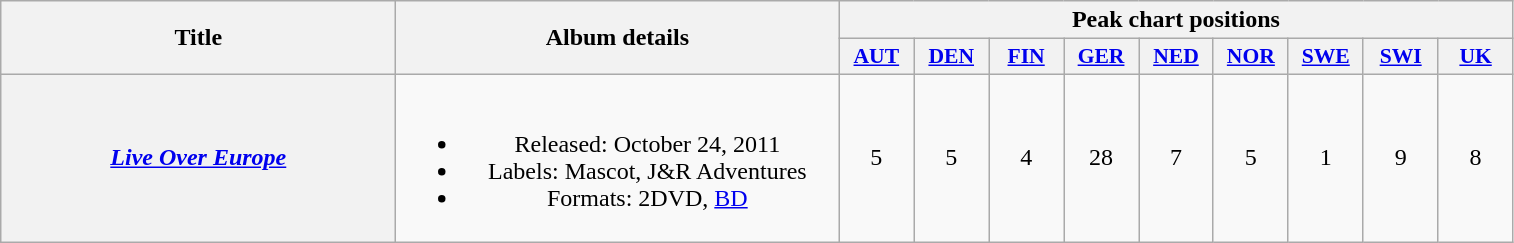<table class="wikitable plainrowheaders" style="text-align:center;">
<tr>
<th scope="col" rowspan="2" style="width:16em;">Title</th>
<th scope="col" rowspan="2" style="width:18em;">Album details</th>
<th scope="col" colspan="9">Peak chart positions</th>
</tr>
<tr>
<th scope="col" style="width:3em;font-size:90%;"><a href='#'>AUT</a><br></th>
<th scope="col" style="width:3em;font-size:90%;"><a href='#'>DEN</a><br></th>
<th scope="col" style="width:3em;font-size:90%;"><a href='#'>FIN</a><br></th>
<th scope="col" style="width:3em;font-size:90%;"><a href='#'>GER</a><br></th>
<th scope="col" style="width:3em;font-size:90%;"><a href='#'>NED</a><br></th>
<th scope="col" style="width:3em;font-size:90%;"><a href='#'>NOR</a><br></th>
<th scope="col" style="width:3em;font-size:90%;"><a href='#'>SWE</a><br></th>
<th scope="col" style="width:3em;font-size:90%;"><a href='#'>SWI</a><br></th>
<th scope="col" style="width:3em;font-size:90%;"><a href='#'>UK</a><br></th>
</tr>
<tr>
<th scope="row"><em><a href='#'>Live Over Europe</a></em></th>
<td><br><ul><li>Released: October 24, 2011</li><li>Labels: Mascot, J&R Adventures</li><li>Formats: 2DVD, <a href='#'>BD</a></li></ul></td>
<td>5</td>
<td>5</td>
<td>4</td>
<td>28</td>
<td>7</td>
<td>5</td>
<td>1</td>
<td>9</td>
<td>8</td>
</tr>
</table>
